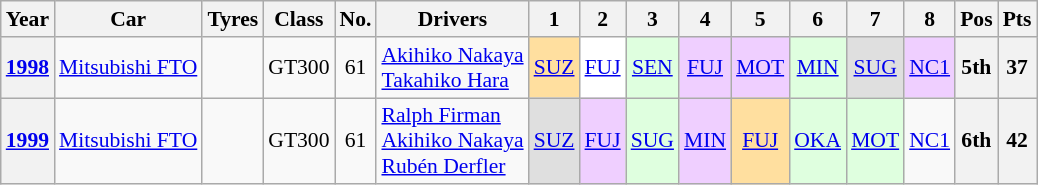<table class="wikitable" style="text-align:center; font-size:90%">
<tr>
<th>Year</th>
<th>Car</th>
<th>Tyres</th>
<th>Class</th>
<th>No.</th>
<th>Drivers</th>
<th>1</th>
<th>2</th>
<th>3</th>
<th>4</th>
<th>5</th>
<th>6</th>
<th>7</th>
<th>8</th>
<th>Pos</th>
<th>Pts</th>
</tr>
<tr>
<th><a href='#'>1998</a></th>
<td><a href='#'>Mitsubishi FTO</a></td>
<td></td>
<td>GT300</td>
<td>61</td>
<td align="left"> <a href='#'>Akihiko Nakaya</a><br> <a href='#'>Takahiko Hara</a></td>
<td style="background:#ffdf9f;"><a href='#'>SUZ</a><br></td>
<td style="background:#FFFFFF;"><a href='#'>FUJ</a><br></td>
<td style="background:#DFFFDF;"><a href='#'>SEN</a><br></td>
<td style="background:#EFCFFF;"><a href='#'>FUJ</a><br></td>
<td style="background:#EFCFFF;"><a href='#'>MOT</a><br></td>
<td style="background:#DFFFDF;"><a href='#'>MIN</a><br></td>
<td style="background:#DFDFDF;"><a href='#'>SUG</a><br></td>
<td style="background:#EFCFFF;"><a href='#'>NC1</a><br></td>
<th>5th</th>
<th>37</th>
</tr>
<tr>
<th><a href='#'>1999</a></th>
<td><a href='#'>Mitsubishi FTO</a></td>
<td></td>
<td>GT300</td>
<td>61</td>
<td align="left"> <a href='#'>Ralph Firman</a><br> <a href='#'>Akihiko Nakaya</a><br> <a href='#'>Rubén Derfler</a></td>
<td style="background:#DFDFDF;"><a href='#'>SUZ</a><br></td>
<td style="background:#EFCFFF;"><a href='#'>FUJ</a><br></td>
<td style="background:#DFFFDF"><a href='#'>SUG</a><br></td>
<td style="background:#EFCFFF;"><a href='#'>MIN</a><br></td>
<td style="background:#ffdf9f;"><a href='#'>FUJ</a><br></td>
<td style="background:#DFFFDF;"><a href='#'>OKA</a><br></td>
<td style="background:#DFFFDF;"><a href='#'>MOT</a><br></td>
<td><a href='#'>NC1</a></td>
<th>6th</th>
<th>42</th>
</tr>
</table>
